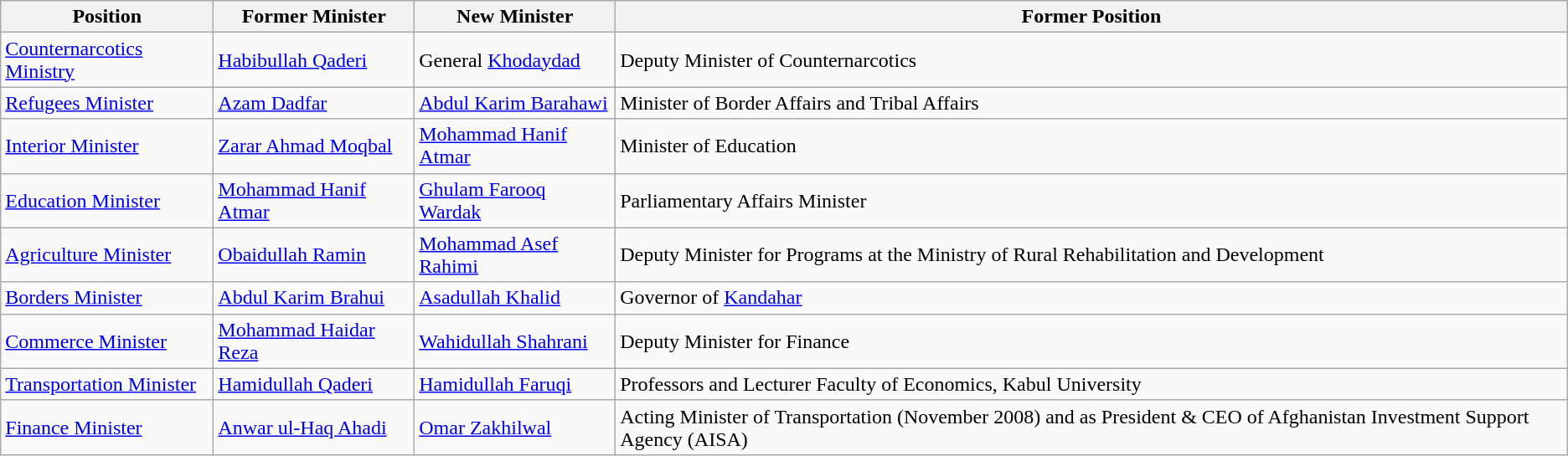<table class="wikitable sortable">
<tr>
<th><strong>Position</strong></th>
<th><strong>Former Minister</strong></th>
<th><strong>New Minister</strong></th>
<th><strong>Former Position</strong></th>
</tr>
<tr>
<td><a href='#'>Counternarcotics Ministry</a></td>
<td><a href='#'>Habibullah Qaderi</a></td>
<td>General <a href='#'>Khodaydad</a></td>
<td>Deputy Minister of Counternarcotics</td>
</tr>
<tr>
<td><a href='#'>Refugees Minister</a></td>
<td><a href='#'>Azam Dadfar</a></td>
<td><a href='#'>Abdul Karim Barahawi</a></td>
<td>Minister of Border Affairs and Tribal Affairs</td>
</tr>
<tr>
<td><a href='#'>Interior Minister</a></td>
<td><a href='#'>Zarar Ahmad Moqbal</a></td>
<td><a href='#'>Mohammad Hanif Atmar</a></td>
<td>Minister of Education</td>
</tr>
<tr>
<td><a href='#'>Education Minister</a></td>
<td><a href='#'>Mohammad Hanif Atmar</a></td>
<td><a href='#'>Ghulam Farooq Wardak</a></td>
<td>Parliamentary Affairs Minister</td>
</tr>
<tr>
<td><a href='#'>Agriculture Minister</a></td>
<td><a href='#'>Obaidullah Ramin</a></td>
<td><a href='#'>Mohammad Asef Rahimi</a></td>
<td>Deputy Minister for Programs at the Ministry of Rural Rehabilitation and Development</td>
</tr>
<tr>
<td><a href='#'>Borders Minister</a></td>
<td><a href='#'>Abdul Karim Brahui</a></td>
<td><a href='#'>Asadullah Khalid</a></td>
<td>Governor of <a href='#'>Kandahar</a></td>
</tr>
<tr>
<td><a href='#'>Commerce Minister</a></td>
<td><a href='#'>Mohammad Haidar Reza</a></td>
<td><a href='#'>Wahidullah Shahrani</a></td>
<td>Deputy Minister for Finance</td>
</tr>
<tr>
<td><a href='#'>Transportation Minister</a></td>
<td><a href='#'>Hamidullah Qaderi</a></td>
<td><a href='#'>Hamidullah Faruqi</a></td>
<td>Professors and Lecturer Faculty of Economics, Kabul University</td>
</tr>
<tr>
<td><a href='#'>Finance Minister</a></td>
<td><a href='#'>Anwar ul-Haq Ahadi</a></td>
<td><a href='#'>Omar Zakhilwal</a></td>
<td>Acting Minister of Transportation (November 2008) and as President & CEO of Afghanistan Investment Support Agency (AISA)</td>
</tr>
</table>
